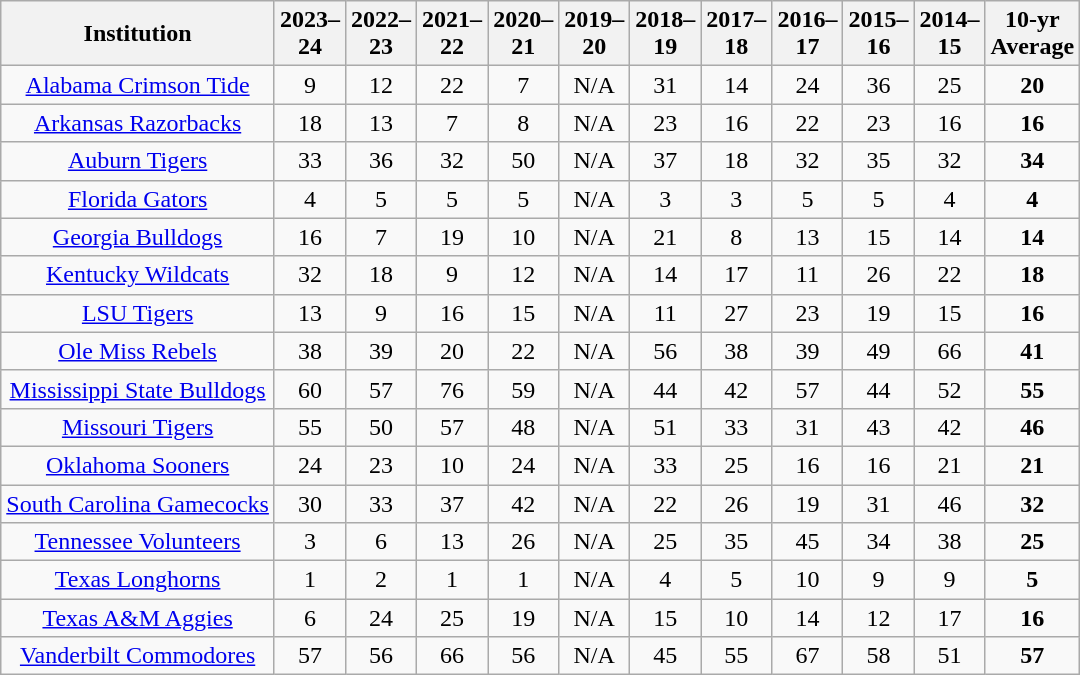<table class="wikitable sortable" style="text-align: center;">
<tr>
<th scope="col">Institution</th>
<th scope="col">2023–<br>24</th>
<th scope="col">2022–<br>23</th>
<th scope="col">2021–<br>22</th>
<th scope="col">2020–<br>21</th>
<th scope="col">2019–<br>20</th>
<th scope="col">2018–<br>19</th>
<th scope="col">2017–<br>18</th>
<th scope="col">2016–<br>17</th>
<th scope="col">2015–<br>16</th>
<th scope="col">2014–<br>15</th>
<th scope="col">10-yr<br>Average</th>
</tr>
<tr>
<td><a href='#'>Alabama Crimson Tide</a></td>
<td>9</td>
<td>12</td>
<td>22</td>
<td>7</td>
<td>N/A</td>
<td>31</td>
<td>14</td>
<td>24</td>
<td>36</td>
<td>25</td>
<td><strong>20</strong></td>
</tr>
<tr>
<td><a href='#'>Arkansas Razorbacks</a></td>
<td>18</td>
<td>13</td>
<td>7</td>
<td>8</td>
<td>N/A</td>
<td>23</td>
<td>16</td>
<td>22</td>
<td>23</td>
<td>16</td>
<td><strong>16</strong></td>
</tr>
<tr>
<td><a href='#'>Auburn Tigers</a></td>
<td>33</td>
<td>36</td>
<td>32</td>
<td>50</td>
<td>N/A</td>
<td>37</td>
<td>18</td>
<td>32</td>
<td>35</td>
<td>32</td>
<td><strong>34</strong></td>
</tr>
<tr>
<td><a href='#'>Florida Gators</a></td>
<td>4</td>
<td>5</td>
<td>5</td>
<td>5</td>
<td>N/A</td>
<td>3</td>
<td>3</td>
<td>5</td>
<td>5</td>
<td>4</td>
<td><strong>4</strong></td>
</tr>
<tr>
<td><a href='#'>Georgia Bulldogs</a></td>
<td>16</td>
<td>7</td>
<td>19</td>
<td>10</td>
<td>N/A</td>
<td>21</td>
<td>8</td>
<td>13</td>
<td>15</td>
<td>14</td>
<td><strong>14</strong></td>
</tr>
<tr>
<td><a href='#'>Kentucky Wildcats</a></td>
<td>32</td>
<td>18</td>
<td>9</td>
<td>12</td>
<td>N/A</td>
<td>14</td>
<td>17</td>
<td>11</td>
<td>26</td>
<td>22</td>
<td><strong>18</strong></td>
</tr>
<tr>
<td><a href='#'>LSU Tigers</a></td>
<td>13</td>
<td>9</td>
<td>16</td>
<td>15</td>
<td>N/A</td>
<td>11</td>
<td>27</td>
<td>23</td>
<td>19</td>
<td>15</td>
<td><strong>16</strong></td>
</tr>
<tr>
<td><a href='#'>Ole Miss Rebels</a></td>
<td>38</td>
<td>39</td>
<td>20</td>
<td>22</td>
<td>N/A</td>
<td>56</td>
<td>38</td>
<td>39</td>
<td>49</td>
<td>66</td>
<td><strong>41</strong></td>
</tr>
<tr>
<td><a href='#'>Mississippi State Bulldogs</a></td>
<td>60</td>
<td>57</td>
<td>76</td>
<td>59</td>
<td>N/A</td>
<td>44</td>
<td>42</td>
<td>57</td>
<td>44</td>
<td>52</td>
<td><strong>55</strong></td>
</tr>
<tr>
<td><a href='#'>Missouri Tigers</a></td>
<td>55</td>
<td>50</td>
<td>57</td>
<td>48</td>
<td>N/A</td>
<td>51</td>
<td>33</td>
<td>31</td>
<td>43</td>
<td>42</td>
<td><strong>46</strong></td>
</tr>
<tr>
<td><a href='#'>Oklahoma Sooners</a></td>
<td>24</td>
<td>23</td>
<td>10</td>
<td>24</td>
<td>N/A</td>
<td>33</td>
<td>25</td>
<td>16</td>
<td>16</td>
<td>21</td>
<td><strong>21</strong></td>
</tr>
<tr>
<td><a href='#'>South Carolina Gamecocks</a></td>
<td>30</td>
<td>33</td>
<td>37</td>
<td>42</td>
<td>N/A</td>
<td>22</td>
<td>26</td>
<td>19</td>
<td>31</td>
<td>46</td>
<td><strong>32</strong></td>
</tr>
<tr>
<td><a href='#'>Tennessee Volunteers</a></td>
<td>3</td>
<td>6</td>
<td>13</td>
<td>26</td>
<td>N/A</td>
<td>25</td>
<td>35</td>
<td>45</td>
<td>34</td>
<td>38</td>
<td><strong>25</strong></td>
</tr>
<tr>
<td><a href='#'>Texas Longhorns</a></td>
<td>1</td>
<td>2</td>
<td>1</td>
<td>1</td>
<td>N/A</td>
<td>4</td>
<td>5</td>
<td>10</td>
<td>9</td>
<td>9</td>
<td><strong>5</strong></td>
</tr>
<tr>
<td><a href='#'>Texas A&M Aggies</a></td>
<td>6</td>
<td>24</td>
<td>25</td>
<td>19</td>
<td>N/A</td>
<td>15</td>
<td>10</td>
<td>14</td>
<td>12</td>
<td>17</td>
<td><strong>16</strong></td>
</tr>
<tr>
<td><a href='#'>Vanderbilt Commodores</a></td>
<td>57</td>
<td>56</td>
<td>66</td>
<td>56</td>
<td>N/A</td>
<td>45</td>
<td>55</td>
<td>67</td>
<td>58</td>
<td>51</td>
<td><strong>57</strong></td>
</tr>
</table>
